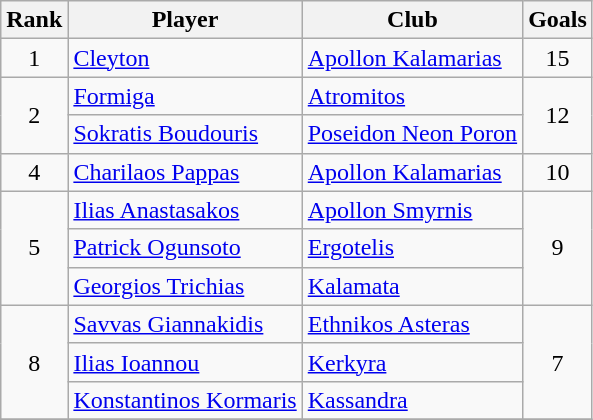<table class="wikitable" style="text-align:center">
<tr>
<th>Rank</th>
<th>Player</th>
<th>Club</th>
<th>Goals</th>
</tr>
<tr>
<td>1</td>
<td align="left"> <a href='#'>Cleyton</a></td>
<td align="left"><a href='#'>Apollon Kalamarias</a></td>
<td>15</td>
</tr>
<tr>
<td rowspan="2">2</td>
<td align="left"> <a href='#'>Formiga</a></td>
<td align="left"><a href='#'>Atromitos</a></td>
<td rowspan="2">12</td>
</tr>
<tr>
<td align="left"> <a href='#'>Sokratis Boudouris</a></td>
<td align="left"><a href='#'>Poseidon Neon Poron</a></td>
</tr>
<tr>
<td>4</td>
<td align="left"> <a href='#'>Charilaos Pappas</a></td>
<td align="left"><a href='#'>Apollon Kalamarias</a></td>
<td>10</td>
</tr>
<tr>
<td rowspan="3">5</td>
<td align="left"> <a href='#'>Ilias Anastasakos</a></td>
<td align="left"><a href='#'>Apollon Smyrnis</a></td>
<td rowspan="3">9</td>
</tr>
<tr>
<td align="left"> <a href='#'>Patrick Ogunsoto</a></td>
<td align="left"><a href='#'>Ergotelis</a></td>
</tr>
<tr>
<td align="left"> <a href='#'>Georgios Trichias</a></td>
<td align="left"><a href='#'>Kalamata</a></td>
</tr>
<tr>
<td rowspan="3">8</td>
<td align="left"> <a href='#'>Savvas Giannakidis</a></td>
<td align="left"><a href='#'>Ethnikos Asteras</a></td>
<td rowspan="3">7</td>
</tr>
<tr>
<td align="left"> <a href='#'>Ilias Ioannou</a></td>
<td align="left"><a href='#'>Kerkyra</a></td>
</tr>
<tr>
<td align="left"> <a href='#'>Konstantinos Kormaris</a></td>
<td align="left"><a href='#'>Kassandra</a></td>
</tr>
<tr>
</tr>
</table>
